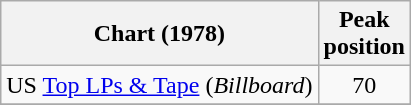<table class="wikitable">
<tr>
<th>Chart (1978)</th>
<th>Peak<br>position</th>
</tr>
<tr>
<td>US <a href='#'>Top LPs & Tape</a> (<em>Billboard</em>)</td>
<td align="center">70</td>
</tr>
<tr>
</tr>
</table>
